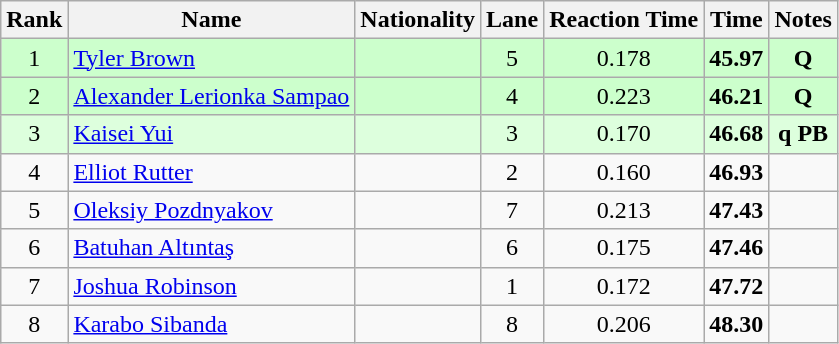<table class="wikitable sortable" style="text-align:center">
<tr>
<th>Rank</th>
<th>Name</th>
<th>Nationality</th>
<th>Lane</th>
<th>Reaction Time</th>
<th>Time</th>
<th>Notes</th>
</tr>
<tr bgcolor=ccffcc>
<td>1</td>
<td align=left><a href='#'>Tyler Brown</a></td>
<td align=left></td>
<td>5</td>
<td>0.178</td>
<td><strong>45.97</strong></td>
<td><strong>Q</strong></td>
</tr>
<tr bgcolor=ccffcc>
<td>2</td>
<td align=left><a href='#'>Alexander Lerionka Sampao</a></td>
<td align=left></td>
<td>4</td>
<td>0.223</td>
<td><strong>46.21</strong></td>
<td><strong>Q</strong></td>
</tr>
<tr bgcolor=ddffdd>
<td>3</td>
<td align=left><a href='#'>Kaisei Yui</a></td>
<td align=left></td>
<td>3</td>
<td>0.170</td>
<td><strong>46.68</strong></td>
<td><strong>q PB</strong></td>
</tr>
<tr>
<td>4</td>
<td align=left><a href='#'>Elliot Rutter</a></td>
<td align=left></td>
<td>2</td>
<td>0.160</td>
<td><strong>46.93</strong></td>
<td></td>
</tr>
<tr>
<td>5</td>
<td align=left><a href='#'>Oleksiy Pozdnyakov</a></td>
<td align=left></td>
<td>7</td>
<td>0.213</td>
<td><strong>47.43</strong></td>
<td></td>
</tr>
<tr>
<td>6</td>
<td align=left><a href='#'>Batuhan Altıntaş</a></td>
<td align=left></td>
<td>6</td>
<td>0.175</td>
<td><strong>47.46</strong></td>
<td></td>
</tr>
<tr>
<td>7</td>
<td align=left><a href='#'>Joshua Robinson</a></td>
<td align=left></td>
<td>1</td>
<td>0.172</td>
<td><strong>47.72</strong></td>
<td></td>
</tr>
<tr>
<td>8</td>
<td align=left><a href='#'>Karabo Sibanda</a></td>
<td align=left></td>
<td>8</td>
<td>0.206</td>
<td><strong>48.30</strong></td>
<td></td>
</tr>
</table>
